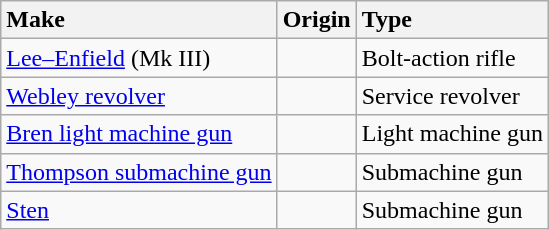<table class="wikitable">
<tr>
<th style="text-align:left;">Make</th>
<th style="text-align:left;">Origin</th>
<th style="text-align:left;">Type</th>
</tr>
<tr>
<td><a href='#'>Lee–Enfield</a> (Mk III)</td>
<td></td>
<td>Bolt-action rifle</td>
</tr>
<tr>
<td><a href='#'>Webley revolver</a></td>
<td></td>
<td>Service revolver</td>
</tr>
<tr>
<td><a href='#'>Bren light machine gun</a></td>
<td><br></td>
<td>Light machine gun</td>
</tr>
<tr>
<td><a href='#'>Thompson submachine gun</a></td>
<td></td>
<td>Submachine gun</td>
</tr>
<tr>
<td><a href='#'>Sten</a></td>
<td></td>
<td>Submachine gun</td>
</tr>
</table>
